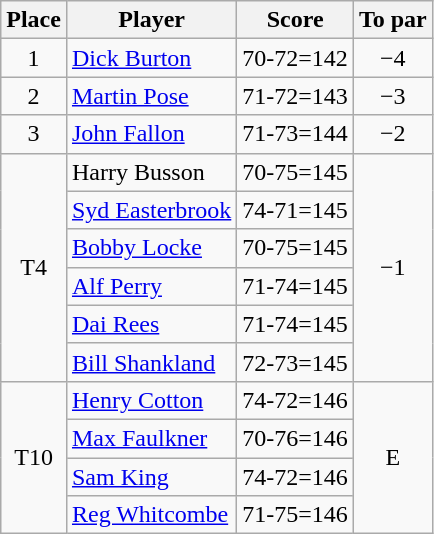<table class=wikitable>
<tr>
<th>Place</th>
<th>Player</th>
<th>Score</th>
<th>To par</th>
</tr>
<tr>
<td align=center>1</td>
<td> <a href='#'>Dick Burton</a></td>
<td>70-72=142</td>
<td align=center>−4</td>
</tr>
<tr>
<td align=center>2</td>
<td> <a href='#'>Martin Pose</a></td>
<td>71-72=143</td>
<td align=center>−3</td>
</tr>
<tr>
<td align=center>3</td>
<td> <a href='#'>John Fallon</a></td>
<td>71-73=144</td>
<td align=center>−2</td>
</tr>
<tr>
<td rowspan=6 align=center>T4</td>
<td> Harry Busson</td>
<td>70-75=145</td>
<td rowspan=6 align=center>−1</td>
</tr>
<tr>
<td> <a href='#'>Syd Easterbrook</a></td>
<td>74-71=145</td>
</tr>
<tr>
<td> <a href='#'>Bobby Locke</a></td>
<td>70-75=145</td>
</tr>
<tr>
<td> <a href='#'>Alf Perry</a></td>
<td>71-74=145</td>
</tr>
<tr>
<td> <a href='#'>Dai Rees</a></td>
<td>71-74=145</td>
</tr>
<tr>
<td> <a href='#'>Bill Shankland</a></td>
<td>72-73=145</td>
</tr>
<tr>
<td rowspan=4 align=center>T10</td>
<td> <a href='#'>Henry Cotton</a></td>
<td>74-72=146</td>
<td rowspan=4 align=center>E</td>
</tr>
<tr>
<td> <a href='#'>Max Faulkner</a></td>
<td>70-76=146</td>
</tr>
<tr>
<td> <a href='#'>Sam King</a></td>
<td>74-72=146</td>
</tr>
<tr>
<td> <a href='#'>Reg Whitcombe</a></td>
<td>71-75=146</td>
</tr>
</table>
